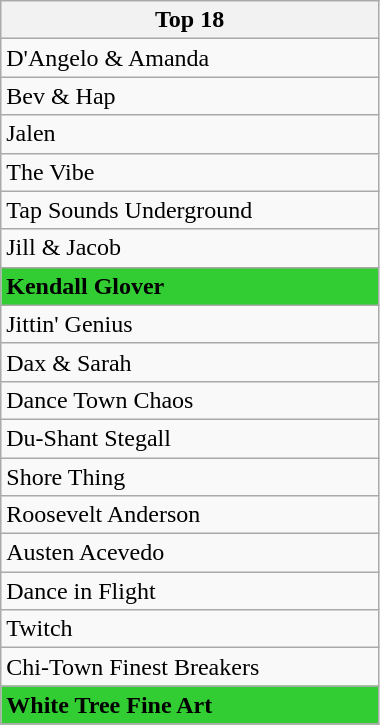<table class="wikitable" style="width:20%;">
<tr>
<th style="width:3%;">Top 18</th>
</tr>
<tr maddie zeigler>
<td>D'Angelo & Amanda</td>
</tr>
<tr>
<td>Bev & Hap</td>
</tr>
<tr>
<td>Jalen</td>
</tr>
<tr>
<td>The Vibe</td>
</tr>
<tr>
<td>Tap Sounds Underground</td>
</tr>
<tr>
<td>Jill & Jacob</td>
</tr>
<tr>
<td bgcolor="limegreen"><strong>Kendall Glover</strong></td>
</tr>
<tr>
<td>Jittin' Genius</td>
</tr>
<tr>
<td>Dax & Sarah</td>
</tr>
<tr>
<td>Dance Town Chaos</td>
</tr>
<tr>
<td>Du-Shant Stegall</td>
</tr>
<tr>
<td>Shore Thing</td>
</tr>
<tr>
<td>Roosevelt Anderson</td>
</tr>
<tr>
<td>Austen Acevedo</td>
</tr>
<tr>
<td>Dance in Flight</td>
</tr>
<tr>
<td>Twitch</td>
</tr>
<tr>
<td>Chi-Town Finest Breakers</td>
</tr>
<tr>
<td bgcolor="limegreen"><strong>White Tree Fine Art</strong></td>
</tr>
<tr>
</tr>
</table>
